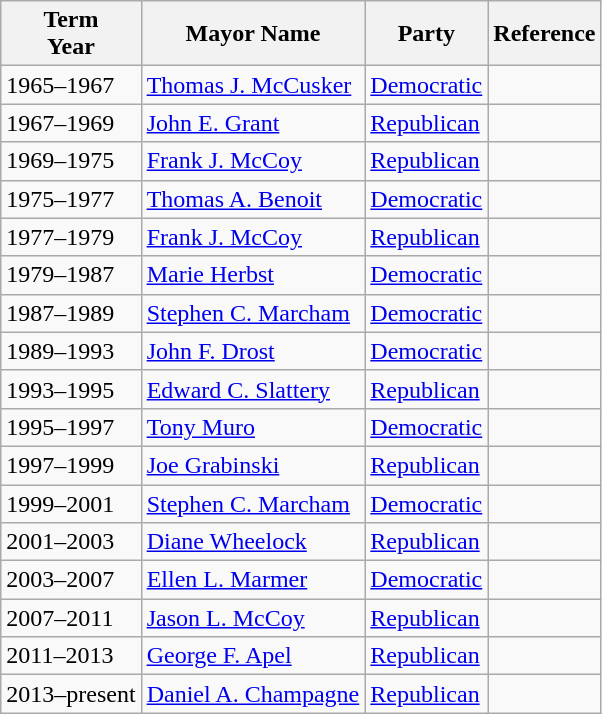<table class="wikitable">
<tr>
<th>Term<br>Year</th>
<th>Mayor Name</th>
<th>Party</th>
<th>Reference</th>
</tr>
<tr>
<td>1965–1967</td>
<td><a href='#'>Thomas J. McCusker</a></td>
<td><a href='#'>Democratic</a></td>
<td></td>
</tr>
<tr>
<td>1967–1969</td>
<td><a href='#'>John E. Grant</a></td>
<td><a href='#'>Republican</a></td>
<td></td>
</tr>
<tr>
<td>1969–1975</td>
<td><a href='#'>Frank J. McCoy</a></td>
<td><a href='#'>Republican</a></td>
<td></td>
</tr>
<tr>
<td>1975–1977</td>
<td><a href='#'>Thomas A. Benoit</a></td>
<td><a href='#'>Democratic</a></td>
<td></td>
</tr>
<tr>
<td>1977–1979</td>
<td><a href='#'>Frank J. McCoy</a></td>
<td><a href='#'>Republican</a></td>
<td></td>
</tr>
<tr>
<td>1979–1987</td>
<td><a href='#'>Marie Herbst</a></td>
<td><a href='#'>Democratic</a></td>
<td></td>
</tr>
<tr>
<td>1987–1989</td>
<td><a href='#'>Stephen C. Marcham</a></td>
<td><a href='#'>Democratic</a></td>
<td></td>
</tr>
<tr>
<td>1989–1993</td>
<td><a href='#'>John F. Drost</a></td>
<td><a href='#'>Democratic</a></td>
<td></td>
</tr>
<tr>
<td>1993–1995</td>
<td><a href='#'>Edward C. Slattery</a></td>
<td><a href='#'>Republican</a></td>
<td></td>
</tr>
<tr>
<td>1995–1997</td>
<td><a href='#'>Tony Muro</a></td>
<td><a href='#'>Democratic</a></td>
<td></td>
</tr>
<tr>
<td>1997–1999</td>
<td><a href='#'>Joe Grabinski</a></td>
<td><a href='#'>Republican</a></td>
<td></td>
</tr>
<tr>
<td>1999–2001</td>
<td><a href='#'>Stephen C. Marcham</a></td>
<td><a href='#'>Democratic</a></td>
<td></td>
</tr>
<tr>
<td>2001–2003</td>
<td><a href='#'>Diane Wheelock</a></td>
<td><a href='#'>Republican</a></td>
<td></td>
</tr>
<tr>
<td>2003–2007</td>
<td><a href='#'>Ellen L. Marmer</a></td>
<td><a href='#'>Democratic</a></td>
<td></td>
</tr>
<tr>
<td>2007–2011</td>
<td><a href='#'>Jason L. McCoy</a></td>
<td><a href='#'>Republican</a></td>
<td></td>
</tr>
<tr>
<td>2011–2013</td>
<td><a href='#'>George F. Apel</a></td>
<td><a href='#'>Republican</a></td>
<td></td>
</tr>
<tr>
<td>2013–present</td>
<td><a href='#'>Daniel A. Champagne</a></td>
<td><a href='#'>Republican</a></td>
<td></td>
</tr>
</table>
